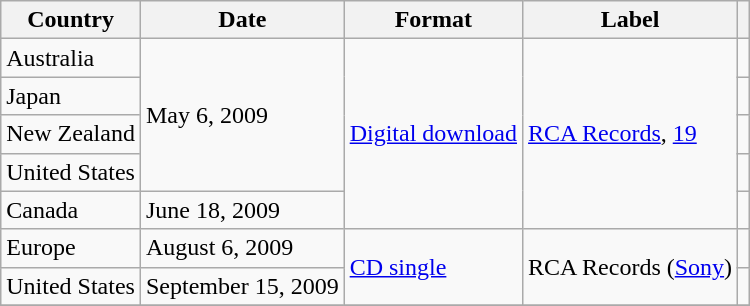<table class="wikitable">
<tr>
<th>Country</th>
<th>Date</th>
<th>Format</th>
<th>Label</th>
<th></th>
</tr>
<tr>
<td>Australia</td>
<td rowspan="4">May 6, 2009</td>
<td rowspan="5"><a href='#'>Digital download</a></td>
<td rowspan="5"><a href='#'>RCA Records</a>, <a href='#'>19</a></td>
<td></td>
</tr>
<tr>
<td>Japan</td>
<td></td>
</tr>
<tr>
<td>New Zealand</td>
<td></td>
</tr>
<tr>
<td>United States</td>
<td></td>
</tr>
<tr>
<td>Canada</td>
<td>June 18, 2009</td>
<td></td>
</tr>
<tr>
<td>Europe</td>
<td>August 6, 2009</td>
<td rowspan="2"><a href='#'>CD single</a></td>
<td rowspan="2">RCA Records (<a href='#'>Sony</a>)</td>
<td></td>
</tr>
<tr>
<td>United States</td>
<td>September 15, 2009</td>
<td></td>
</tr>
<tr>
</tr>
</table>
